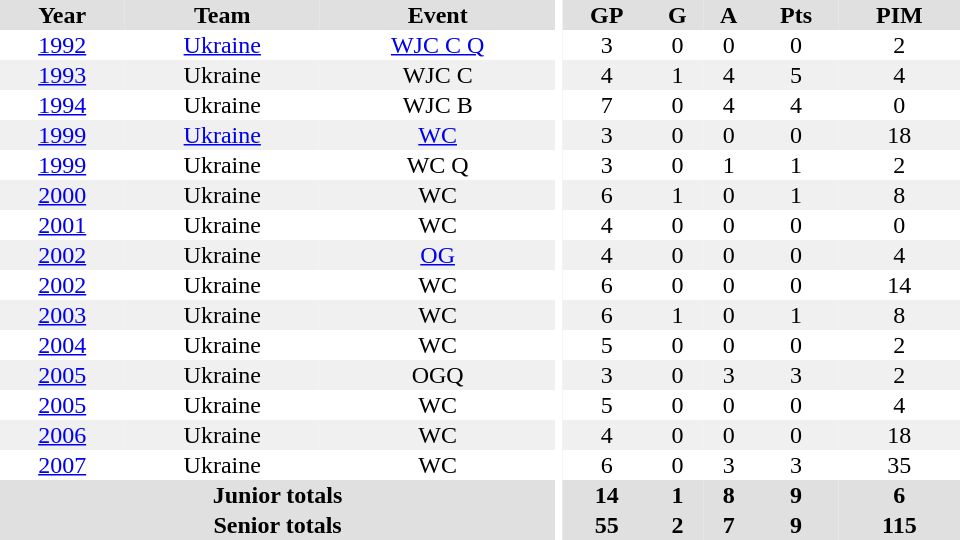<table border="0" cellpadding="1" cellspacing="0" style="text-align:center; width:40em">
<tr bgcolor="#e0e0e0">
<th>Year</th>
<th>Team</th>
<th>Event</th>
<th rowspan="99" bgcolor="#ffffff"></th>
<th>GP</th>
<th>G</th>
<th>A</th>
<th>Pts</th>
<th>PIM</th>
</tr>
<tr>
<td><a href='#'>1992</a></td>
<td><a href='#'>Ukraine</a></td>
<td><a href='#'>WJC C Q</a></td>
<td>3</td>
<td>0</td>
<td>0</td>
<td>0</td>
<td>2</td>
</tr>
<tr bgcolor="#f0f0f0">
<td><a href='#'>1993</a></td>
<td>Ukraine</td>
<td>WJC C</td>
<td>4</td>
<td>1</td>
<td>4</td>
<td>5</td>
<td>4</td>
</tr>
<tr>
<td><a href='#'>1994</a></td>
<td>Ukraine</td>
<td>WJC B</td>
<td>7</td>
<td>0</td>
<td>4</td>
<td>4</td>
<td>0</td>
</tr>
<tr bgcolor="#f0f0f0">
<td><a href='#'>1999</a></td>
<td><a href='#'>Ukraine</a></td>
<td><a href='#'>WC</a></td>
<td>3</td>
<td>0</td>
<td>0</td>
<td>0</td>
<td>18</td>
</tr>
<tr>
<td><a href='#'>1999</a></td>
<td>Ukraine</td>
<td>WC Q</td>
<td>3</td>
<td>0</td>
<td>1</td>
<td>1</td>
<td>2</td>
</tr>
<tr bgcolor="#f0f0f0">
<td><a href='#'>2000</a></td>
<td>Ukraine</td>
<td>WC</td>
<td>6</td>
<td>1</td>
<td>0</td>
<td>1</td>
<td>8</td>
</tr>
<tr>
<td><a href='#'>2001</a></td>
<td>Ukraine</td>
<td>WC</td>
<td>4</td>
<td>0</td>
<td>0</td>
<td>0</td>
<td>0</td>
</tr>
<tr bgcolor="#f0f0f0">
<td><a href='#'>2002</a></td>
<td>Ukraine</td>
<td><a href='#'>OG</a></td>
<td>4</td>
<td>0</td>
<td>0</td>
<td>0</td>
<td>4</td>
</tr>
<tr>
<td><a href='#'>2002</a></td>
<td>Ukraine</td>
<td>WC</td>
<td>6</td>
<td>0</td>
<td>0</td>
<td>0</td>
<td>14</td>
</tr>
<tr bgcolor="#f0f0f0">
<td><a href='#'>2003</a></td>
<td>Ukraine</td>
<td>WC</td>
<td>6</td>
<td>1</td>
<td>0</td>
<td>1</td>
<td>8</td>
</tr>
<tr>
<td><a href='#'>2004</a></td>
<td>Ukraine</td>
<td>WC</td>
<td>5</td>
<td>0</td>
<td>0</td>
<td>0</td>
<td>2</td>
</tr>
<tr bgcolor="#f0f0f0">
<td><a href='#'>2005</a></td>
<td>Ukraine</td>
<td>OGQ</td>
<td>3</td>
<td>0</td>
<td>3</td>
<td>3</td>
<td>2</td>
</tr>
<tr>
<td><a href='#'>2005</a></td>
<td>Ukraine</td>
<td>WC</td>
<td>5</td>
<td>0</td>
<td>0</td>
<td>0</td>
<td>4</td>
</tr>
<tr bgcolor="#f0f0f0">
<td><a href='#'>2006</a></td>
<td>Ukraine</td>
<td>WC</td>
<td>4</td>
<td>0</td>
<td>0</td>
<td>0</td>
<td>18</td>
</tr>
<tr>
<td><a href='#'>2007</a></td>
<td>Ukraine</td>
<td>WC</td>
<td>6</td>
<td>0</td>
<td>3</td>
<td>3</td>
<td>35</td>
</tr>
<tr bgcolor="#e0e0e0">
<th colspan="3">Junior totals</th>
<th>14</th>
<th>1</th>
<th>8</th>
<th>9</th>
<th>6</th>
</tr>
<tr bgcolor="#e0e0e0">
<th colspan="3">Senior totals</th>
<th>55</th>
<th>2</th>
<th>7</th>
<th>9</th>
<th>115</th>
</tr>
</table>
